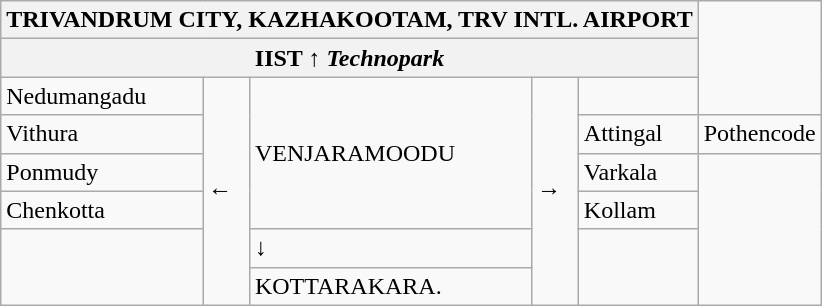<table class="wikitable">
<tr>
<th colspan="5"><strong>TRIVANDRUM CITY, KAZHAKOOTAM, TRV INTL. AIRPORT</strong></th>
</tr>
<tr>
<th colspan="5">IIST                                             ↑                           <em>Technopark<strong></th>
</tr>
<tr>
<td>Nedumangadu</td>
<td rowspan="6"></strong>←<strong></td>
<td rowspan="4"></strong>VENJARAMOODU<strong></td>
<td rowspan="6">→</td>
<td></td>
</tr>
<tr>
<td>Vithura</td>
<td>Attingal</td>
<td>Pothencode</td>
</tr>
<tr>
<td>Ponmudy</td>
<td>Varkala</td>
</tr>
<tr>
<td>Chenkotta</td>
<td>Kollam</td>
</tr>
<tr>
<td rowspan="2"></td>
<td>↓</td>
<td rowspan="2"></td>
</tr>
<tr>
<td></strong>KOTTARAKARA.<strong></td>
</tr>
</table>
